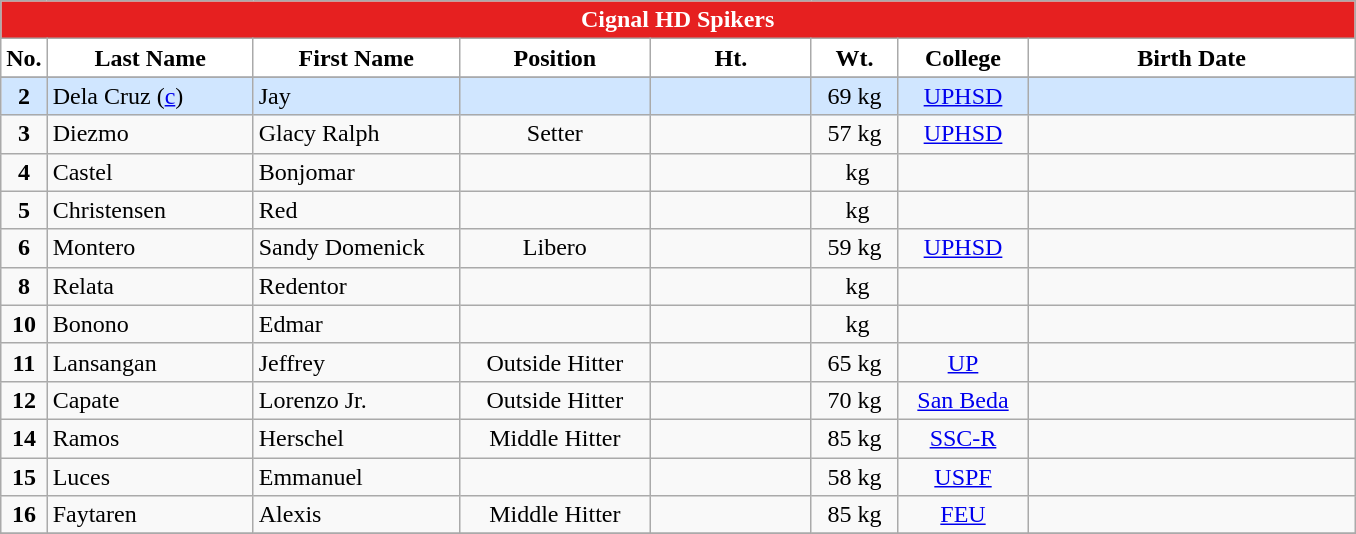<table class="wikitable"  style="text-align:center;" width: 100%;">
<tr>
<th colspan="8" style= "background: #E62020; color: White; text-align: center"><strong>Cignal HD Spikers</strong></th>
</tr>
<tr>
<th width=3px style="background: White; color: Black; text-align: center"><strong>No.</strong></th>
<th width=130px style="background: White; color: Black">Last Name</th>
<th width=130px style="background: White; color: Black">First Name</th>
<th width=120px style="background: White; color: Black">Position</th>
<th width=100px style="background: White; color: Black">Ht.</th>
<th width=50px style="background: White; color: Black">Wt.</th>
<th width=80px style="background: White; color: Black">College</th>
<th width=210px style="background: White; color: Black">Birth Date</th>
</tr>
<tr>
</tr>
<tr bgcolor=#D0E6FF>
<td><strong>2</strong></td>
<td style="text-align: left">Dela Cruz (<a href='#'>c</a>)</td>
<td style="text-align: left">Jay</td>
<td></td>
<td></td>
<td>69 kg</td>
<td><a href='#'>UPHSD</a></td>
<td></td>
</tr>
<tr>
<td><strong>3</strong></td>
<td style="text-align: left">Diezmo</td>
<td style="text-align: left">Glacy Ralph</td>
<td>Setter</td>
<td></td>
<td>57 kg</td>
<td><a href='#'>UPHSD</a></td>
<td></td>
</tr>
<tr>
<td><strong>4</strong></td>
<td style="text-align: left">Castel</td>
<td style="text-align: left">Bonjomar</td>
<td></td>
<td></td>
<td> kg</td>
<td></td>
<td></td>
</tr>
<tr>
<td><strong>5</strong></td>
<td style="text-align: left">Christensen</td>
<td style="text-align: left">Red</td>
<td></td>
<td></td>
<td> kg</td>
<td></td>
<td></td>
</tr>
<tr>
<td><strong>6</strong></td>
<td style="text-align: left">Montero</td>
<td style="text-align: left">Sandy Domenick</td>
<td>Libero</td>
<td></td>
<td>59 kg</td>
<td><a href='#'>UPHSD</a></td>
<td></td>
</tr>
<tr>
<td><strong>8</strong></td>
<td style="text-align: left">Relata</td>
<td style="text-align: left">Redentor</td>
<td></td>
<td></td>
<td> kg</td>
<td></td>
<td></td>
</tr>
<tr>
<td><strong>10</strong></td>
<td style="text-align: left">Bonono</td>
<td style="text-align: left">Edmar</td>
<td></td>
<td></td>
<td> kg</td>
<td></td>
<td></td>
</tr>
<tr>
<td><strong>11</strong></td>
<td style="text-align: left">Lansangan</td>
<td style="text-align: left">Jeffrey</td>
<td>Outside Hitter</td>
<td></td>
<td>65 kg</td>
<td><a href='#'>UP</a></td>
<td></td>
</tr>
<tr>
<td><strong>12</strong></td>
<td style="text-align: left">Capate</td>
<td style="text-align: left">Lorenzo Jr.</td>
<td>Outside Hitter</td>
<td></td>
<td>70 kg</td>
<td><a href='#'>San Beda</a></td>
<td></td>
</tr>
<tr>
<td><strong>14</strong></td>
<td style="text-align: left">Ramos</td>
<td style="text-align: left">Herschel</td>
<td>Middle Hitter</td>
<td></td>
<td>85 kg</td>
<td><a href='#'>SSC-R</a></td>
<td></td>
</tr>
<tr>
<td><strong>15</strong></td>
<td style="text-align: left">Luces</td>
<td style="text-align: left">Emmanuel</td>
<td></td>
<td></td>
<td>58 kg</td>
<td><a href='#'>USPF</a></td>
<td></td>
</tr>
<tr>
<td><strong>16</strong></td>
<td style="text-align: left">Faytaren</td>
<td style="text-align: left">Alexis</td>
<td>Middle Hitter</td>
<td></td>
<td>85 kg</td>
<td><a href='#'>FEU</a></td>
<td></td>
</tr>
<tr>
</tr>
</table>
